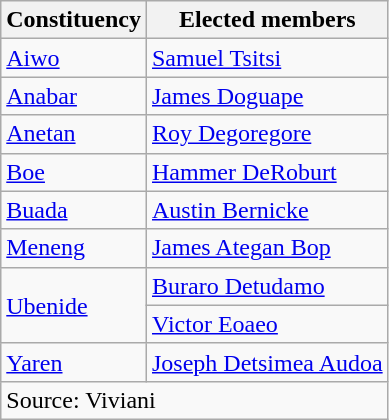<table class=wikitable>
<tr>
<th>Constituency</th>
<th>Elected members</th>
</tr>
<tr>
<td><a href='#'>Aiwo</a></td>
<td><a href='#'>Samuel Tsitsi</a></td>
</tr>
<tr>
<td><a href='#'>Anabar</a></td>
<td><a href='#'>James Doguape</a></td>
</tr>
<tr>
<td><a href='#'>Anetan</a></td>
<td><a href='#'>Roy Degoregore</a></td>
</tr>
<tr>
<td><a href='#'>Boe</a></td>
<td><a href='#'>Hammer DeRoburt</a></td>
</tr>
<tr>
<td><a href='#'>Buada</a></td>
<td><a href='#'>Austin Bernicke</a></td>
</tr>
<tr>
<td><a href='#'>Meneng</a></td>
<td><a href='#'>James Ategan Bop</a></td>
</tr>
<tr>
<td rowspan=2><a href='#'>Ubenide</a></td>
<td><a href='#'>Buraro Detudamo</a></td>
</tr>
<tr>
<td><a href='#'>Victor Eoaeo</a></td>
</tr>
<tr>
<td><a href='#'>Yaren</a></td>
<td><a href='#'>Joseph Detsimea Audoa</a></td>
</tr>
<tr>
<td align=left colspan=2>Source: Viviani</td>
</tr>
</table>
